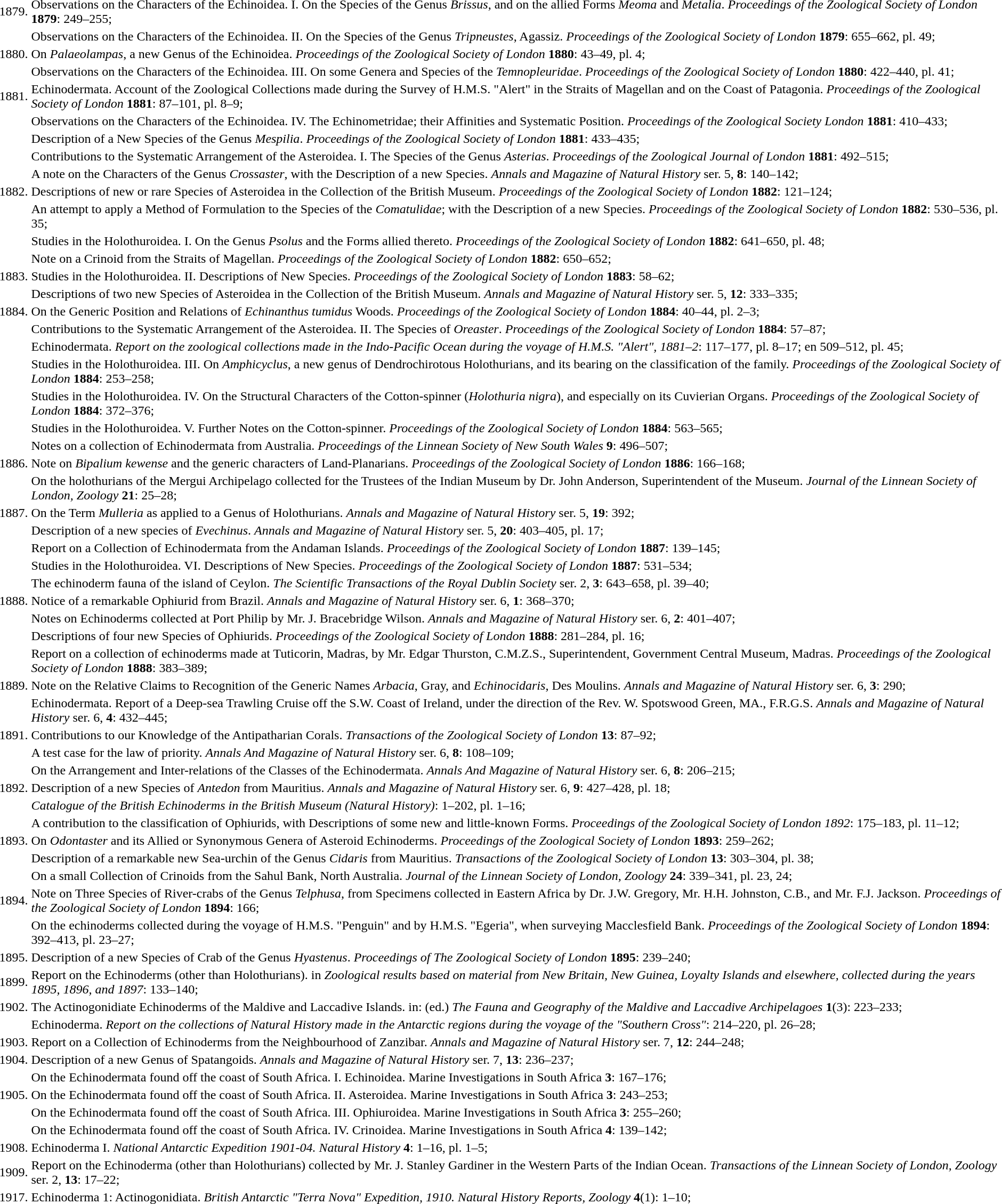<table class="vatop">
<tr>
<td>1879.</td>
<td>Observations on the Characters of the Echinoidea. I. On the Species of the Genus <em>Brissus</em>, and on the allied Forms <em>Meoma</em> and <em>Metalia</em>. <em>Proceedings of the Zoological Society of London</em> <strong>1879</strong>: 249–255; </td>
</tr>
<tr>
<td></td>
<td>Observations on the Characters of the Echinoidea. II. On the Species of the Genus <em>Tripneustes</em>, Agassiz. <em>Proceedings of the Zoological Society of London</em> <strong>1879</strong>: 655–662, pl. 49; </td>
</tr>
<tr>
<td>1880.</td>
<td>On <em>Palaeolampas</em>, a new Genus of the Echinoidea. <em>Proceedings of the Zoological Society of London</em> <strong>1880</strong>: 43–49, pl. 4; </td>
</tr>
<tr>
<td></td>
<td>Observations on the Characters of the Echinoidea. III. On some Genera and Species of the <em>Temnopleuridae</em>. <em>Proceedings of the Zoological Society of London</em> <strong>1880</strong>: 422–440, pl. 41; </td>
</tr>
<tr>
<td>1881.</td>
<td>Echinodermata. Account of the Zoological Collections made during the Survey of H.M.S. "Alert" in the Straits of Magellan and on the Coast of Patagonia. <em>Proceedings of the Zoological Society of London</em> <strong>1881</strong>: 87–101, pl. 8–9; </td>
</tr>
<tr>
<td></td>
<td>Observations on the Characters of the Echinoidea. IV. The Echinometridae; their Affinities and Systematic Position. <em>Proceedings of the Zoological Society London</em> <strong>1881</strong>: 410–433; </td>
</tr>
<tr>
<td></td>
<td>Description of a New Species of the Genus <em>Mespilia</em>. <em>Proceedings of the Zoological Society of London</em> <strong>1881</strong>: 433–435; </td>
</tr>
<tr>
<td></td>
<td>Contributions to the Systematic Arrangement of the Asteroidea. I. The Species of the Genus <em>Asterias</em>. <em>Proceedings of the Zoological Journal of London</em> <strong>1881</strong>: 492–515; </td>
</tr>
<tr>
<td></td>
<td>A note on the Characters of the Genus <em>Crossaster</em>, with the Description of a new Species. <em>Annals and Magazine of Natural History</em> ser. 5, <strong>8</strong>: 140–142; </td>
</tr>
<tr>
<td>1882.</td>
<td>Descriptions of new or rare Species of Asteroidea in the Collection of the British Museum. <em>Proceedings of the Zoological Society of London</em> <strong>1882</strong>: 121–124; </td>
</tr>
<tr>
<td></td>
<td>An attempt to apply a Method of Formulation to the Species of the <em>Comatulidae</em>; with the Description of a new Species. <em>Proceedings of the Zoological Society of London</em> <strong>1882</strong>: 530–536, pl. 35; </td>
</tr>
<tr>
<td></td>
<td>Studies in the Holothuroidea. I. On the Genus <em>Psolus</em> and the Forms allied thereto. <em>Proceedings of the Zoological Society of London</em> <strong>1882</strong>: 641–650, pl. 48; </td>
</tr>
<tr>
<td></td>
<td>Note on a Crinoid from the Straits of Magellan. <em>Proceedings of the Zoological Society of London</em> <strong>1882</strong>: 650–652; </td>
</tr>
<tr>
<td>1883.</td>
<td>Studies in the Holothuroidea. II. Descriptions of New Species. <em>Proceedings of the Zoological Society of London</em> <strong>1883</strong>: 58–62; </td>
</tr>
<tr>
<td></td>
<td>Descriptions of two new Species of Asteroidea in the Collection of the British Museum. <em>Annals and Magazine of Natural History</em> ser. 5, <strong>12</strong>: 333–335; </td>
</tr>
<tr>
<td>1884.</td>
<td>On the Generic Position and Relations of <em>Echinanthus tumidus</em> Woods. <em>Proceedings of the Zoological Society of London</em> <strong>1884</strong>: 40–44, pl. 2–3; </td>
</tr>
<tr>
<td></td>
<td>Contributions to the Systematic Arrangement of the Asteroidea. II. The Species of <em>Oreaster</em>. <em>Proceedings of the Zoological Society of London</em> <strong>1884</strong>: 57–87; </td>
</tr>
<tr>
<td></td>
<td>Echinodermata. <em>Report on the zoological collections made in the Indo-Pacific Ocean during the voyage of H.M.S. "Alert", 1881–2</em>: 117–177, pl. 8–17;  en 509–512, pl. 45; </td>
</tr>
<tr>
<td></td>
<td>Studies in the Holothuroidea. III. On <em>Amphicyclus</em>, a new genus of Dendrochirotous Holothurians, and its bearing on the classification of the family. <em>Proceedings of the Zoological Society of London</em> <strong>1884</strong>: 253–258; </td>
</tr>
<tr>
<td></td>
<td>Studies in the Holothuroidea. IV. On the Structural Characters of the Cotton-spinner (<em>Holothuria nigra</em>), and especially on its Cuvierian Organs. <em>Proceedings of the Zoological Society of London</em> <strong>1884</strong>: 372–376; </td>
</tr>
<tr>
<td></td>
<td>Studies in the Holothuroidea. V. Further Notes on the Cotton-spinner. <em>Proceedings of the Zoological Society of London</em> <strong>1884</strong>: 563–565; </td>
</tr>
<tr>
<td></td>
<td>Notes on a collection of Echinodermata from Australia. <em>Proceedings of the Linnean Society of New South Wales</em> <strong>9</strong>: 496–507; </td>
</tr>
<tr>
<td>1886.</td>
<td>Note on <em>Bipalium kewense</em> and the generic characters of Land-Planarians. <em>Proceedings of the Zoological Society of London</em> <strong>1886</strong>: 166–168; </td>
</tr>
<tr>
<td></td>
<td>On the holothurians of the Mergui Archipelago collected for the Trustees of the Indian Museum by Dr. John Anderson, Superintendent of the Museum. <em>Journal of the Linnean Society of London, Zoology</em> <strong>21</strong>: 25–28; </td>
</tr>
<tr>
<td>1887.</td>
<td>On the Term <em>Mulleria</em> as applied to a Genus of Holothurians. <em>Annals and Magazine of Natural History</em> ser. 5, <strong>19</strong>: 392; </td>
</tr>
<tr>
<td></td>
<td>Description of a new species of <em>Evechinus</em>. <em>Annals and Magazine of Natural History</em> ser. 5, <strong>20</strong>: 403–405, pl. 17; </td>
</tr>
<tr>
<td></td>
<td>Report on a Collection of Echinodermata from the Andaman Islands. <em>Proceedings of the Zoological Society of London</em> <strong>1887</strong>: 139–145; </td>
</tr>
<tr>
<td></td>
<td>Studies in the Holothuroidea. VI. Descriptions of New Species. <em>Proceedings of the Zoological Society of London</em> <strong>1887</strong>: 531–534; </td>
</tr>
<tr>
<td></td>
<td>The echinoderm fauna of the island of Ceylon. <em>The Scientific Transactions of the Royal Dublin Society</em> ser. 2, <strong>3</strong>: 643–658, pl. 39–40; </td>
</tr>
<tr>
<td>1888.</td>
<td>Notice of a remarkable Ophiurid from Brazil. <em>Annals and Magazine of Natural History</em> ser. 6, <strong>1</strong>: 368–370; </td>
</tr>
<tr>
<td></td>
<td>Notes on Echinoderms collected at Port Philip by Mr. J. Bracebridge Wilson. <em>Annals and Magazine of Natural History</em> ser. 6, <strong>2</strong>: 401–407; </td>
</tr>
<tr>
<td></td>
<td>Descriptions of four new Species of Ophiurids. <em>Proceedings of the Zoological Society of London</em> <strong>1888</strong>: 281–284, pl. 16; </td>
</tr>
<tr>
<td></td>
<td>Report on a collection of echinoderms made at Tuticorin, Madras, by Mr. Edgar Thurston, C.M.Z.S., Superintendent, Government Central Museum, Madras. <em>Proceedings of the Zoological Society of London</em> <strong>1888</strong>: 383–389; </td>
</tr>
<tr>
<td>1889.</td>
<td>Note on the Relative Claims to Recognition of the Generic Names <em>Arbacia</em>, Gray, and <em>Echinocidaris</em>, Des Moulins. <em>Annals and Magazine of Natural History</em> ser. 6, <strong>3</strong>: 290; </td>
</tr>
<tr>
<td></td>
<td>Echinodermata. Report of a Deep-sea Trawling Cruise off the S.W. Coast of Ireland, under the direction of the Rev. W. Spotswood Green, MA., F.R.G.S. <em>Annals and Magazine of Natural History</em> ser. 6, <strong>4</strong>: 432–445; </td>
</tr>
<tr>
<td>1891.</td>
<td>Contributions to our Knowledge of the Antipatharian Corals. <em>Transactions of the Zoological Society of London</em> <strong>13</strong>: 87–92; </td>
</tr>
<tr>
<td></td>
<td>A test case for the law of priority. <em>Annals And Magazine of Natural History</em> ser. 6, <strong>8</strong>: 108–109; </td>
</tr>
<tr>
<td></td>
<td>On the Arrangement and Inter-relations of the Classes of the Echinodermata. <em>Annals And Magazine of Natural History</em> ser. 6, <strong>8</strong>: 206–215; </td>
</tr>
<tr>
<td>1892.</td>
<td>Description of a new Species of <em>Antedon</em> from Mauritius. <em>Annals and Magazine of Natural History</em> ser. 6, <strong>9</strong>: 427–428, pl. 18; </td>
</tr>
<tr>
<td></td>
<td><em>Catalogue of the British Echinoderms in the British Museum (Natural History)</em>: 1–202, pl. 1–16; </td>
</tr>
<tr>
<td></td>
<td>A contribution to the classification of Ophiurids, with Descriptions of some new and little-known Forms. <em>Proceedings of the Zoological Society of London</em> <em>1892</em>: 175–183, pl. 11–12; </td>
</tr>
<tr>
<td>1893.</td>
<td>On <em>Odontaster</em> and its Allied or Synonymous Genera of Asteroid Echinoderms. <em>Proceedings of the Zoological Society of London</em> <strong>1893</strong>: 259–262; </td>
</tr>
<tr>
<td></td>
<td>Description of a remarkable new Sea-urchin of the Genus <em>Cidaris</em> from Mauritius. <em>Transactions of the Zoological Society of London</em> <strong>13</strong>: 303–304, pl. 38; </td>
</tr>
<tr>
<td></td>
<td>On a small Collection of Crinoids from the Sahul Bank, North Australia. <em>Journal of the Linnean Society of London, Zoology</em> <strong>24</strong>: 339–341, pl. 23, 24; </td>
</tr>
<tr>
<td>1894.</td>
<td>Note on Three Species of River-crabs of the Genus <em>Telphusa</em>, from Specimens collected in Eastern Africa by Dr. J.W. Gregory, Mr. H.H. Johnston, C.B., and Mr. F.J. Jackson. <em>Proceedings of the Zoological Society of London</em> <strong>1894</strong>: 166; </td>
</tr>
<tr>
<td></td>
<td>On the echinoderms collected during the voyage of H.M.S. "Penguin" and by H.M.S. "Egeria", when surveying Macclesfield Bank. <em>Proceedings of the Zoological Society of London</em> <strong>1894</strong>: 392–413, pl. 23–27; </td>
</tr>
<tr>
<td>1895.</td>
<td>Description of a new Species of Crab of the Genus <em>Hyastenus</em>. <em>Proceedings of The Zoological Society of London</em> <strong>1895</strong>: 239–240; </td>
</tr>
<tr>
<td>1899.</td>
<td>Report on the Echinoderms (other than Holothurians). in  <em>Zoological results based on material from New Britain, New Guinea, Loyalty Islands and elsewhere, collected during the years 1895, 1896, and 1897</em>: 133–140; </td>
</tr>
<tr>
<td>1902.</td>
<td>The Actinogonidiate Echinoderms of the Maldive and Laccadive Islands. in:  (ed.) <em>The Fauna and Geography of the Maldive and Laccadive Archipelagoes</em> <strong>1</strong>(3): 223–233; </td>
</tr>
<tr>
<td></td>
<td>Echinoderma. <em>Report on the collections of Natural History made in the Antarctic regions during the voyage of the "Southern Cross"</em>: 214–220, pl. 26–28; </td>
</tr>
<tr>
<td>1903.</td>
<td>Report on a Collection of Echinoderms from the Neighbourhood of Zanzibar. <em>Annals and Magazine of Natural History</em> ser. 7, <strong>12</strong>: 244–248; </td>
</tr>
<tr>
<td>1904.</td>
<td>Description of a new Genus of Spatangoids. <em>Annals and Magazine of Natural History</em> ser. 7, <strong>13</strong>: 236–237; </td>
</tr>
<tr>
<td></td>
<td>On the Echinodermata found off the coast of South Africa. I. Echinoidea. Marine Investigations in South Africa <strong>3</strong>: 167–176; </td>
</tr>
<tr>
<td>1905.</td>
<td>On the Echinodermata found off the coast of South Africa. II. Asteroidea. Marine Investigations in South Africa <strong>3</strong>: 243–253; </td>
</tr>
<tr>
<td></td>
<td>On the Echinodermata found off the coast of South Africa. III. Ophiuroidea. Marine Investigations in South Africa <strong>3</strong>: 255–260; </td>
</tr>
<tr>
<td></td>
<td>On the Echinodermata found off the coast of South Africa. IV. Crinoidea. Marine Investigations in South Africa <strong>4</strong>: 139–142; </td>
</tr>
<tr>
<td>1908.</td>
<td>Echinoderma I. <em>National Antarctic Expedition 1901-04. Natural History</em> <strong>4</strong>: 1–16, pl. 1–5; </td>
</tr>
<tr>
<td>1909.</td>
<td>Report on the Echinoderma (other than Holothurians) collected by Mr. J. Stanley Gardiner in the Western Parts of the Indian Ocean. <em>Transactions of the Linnean Society of London, Zoology</em> ser. 2, <strong>13</strong>: 17–22; </td>
</tr>
<tr>
<td>1917.</td>
<td>Echinoderma 1: Actinogonidiata. <em>British Antarctic "Terra Nova" Expedition, 1910. Natural History Reports, Zoology</em> <strong>4</strong>(1): 1–10; </td>
</tr>
</table>
